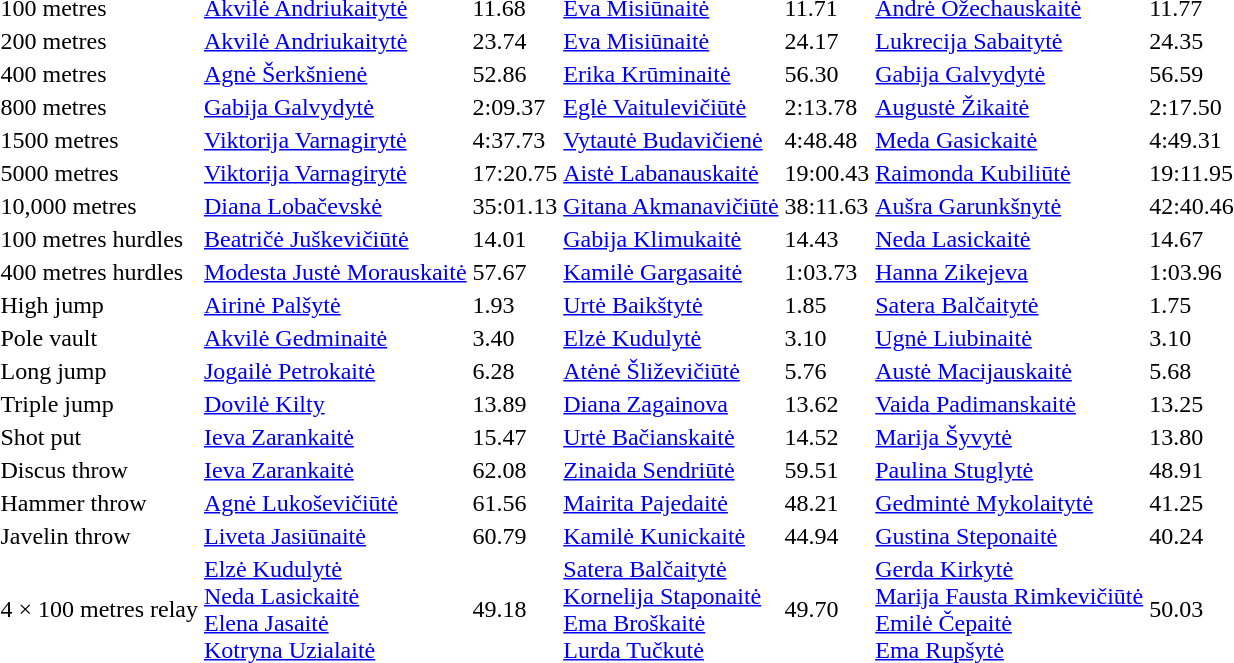<table>
<tr>
<td>100 metres</td>
<td><a href='#'>Akvilė Andriukaitytė</a></td>
<td>11.68</td>
<td><a href='#'>Eva Misiūnaitė</a></td>
<td>11.71</td>
<td><a href='#'>Andrė Ožechauskaitė</a></td>
<td>11.77</td>
</tr>
<tr>
<td>200 metres</td>
<td><a href='#'>Akvilė Andriukaitytė</a></td>
<td>23.74</td>
<td><a href='#'>Eva Misiūnaitė</a></td>
<td>24.17</td>
<td><a href='#'>Lukrecija Sabaitytė</a></td>
<td>24.35</td>
</tr>
<tr>
<td>400 metres</td>
<td><a href='#'>Agnė Šerkšnienė</a></td>
<td>52.86</td>
<td><a href='#'>Erika Krūminaitė</a></td>
<td>56.30</td>
<td><a href='#'>Gabija Galvydytė</a></td>
<td>56.59</td>
</tr>
<tr>
<td>800 metres</td>
<td><a href='#'>Gabija Galvydytė</a></td>
<td>2:09.37</td>
<td><a href='#'>Eglė Vaitulevičiūtė</a></td>
<td>2:13.78</td>
<td><a href='#'>Augustė Žikaitė</a></td>
<td>2:17.50</td>
</tr>
<tr>
<td>1500 metres</td>
<td><a href='#'>Viktorija Varnagirytė</a></td>
<td>4:37.73</td>
<td><a href='#'>Vytautė Budavičienė</a></td>
<td>4:48.48</td>
<td><a href='#'>Meda Gasickaitė</a></td>
<td>4:49.31</td>
</tr>
<tr>
<td>5000 metres</td>
<td><a href='#'>Viktorija Varnagirytė</a></td>
<td>17:20.75</td>
<td><a href='#'>Aistė Labanauskaitė</a></td>
<td>19:00.43</td>
<td><a href='#'>Raimonda Kubiliūtė</a></td>
<td>19:11.95</td>
</tr>
<tr>
<td>10,000 metres</td>
<td><a href='#'>Diana Lobačevskė</a></td>
<td>35:01.13</td>
<td><a href='#'>Gitana Akmanavičiūtė</a></td>
<td>38:11.63</td>
<td><a href='#'>Aušra Garunkšnytė</a></td>
<td>42:40.46</td>
</tr>
<tr>
<td>100 metres hurdles</td>
<td><a href='#'>Beatričė Juškevičiūtė</a></td>
<td>14.01</td>
<td><a href='#'>Gabija Klimukaitė</a></td>
<td>14.43</td>
<td><a href='#'>Neda Lasickaitė</a></td>
<td>14.67</td>
</tr>
<tr>
<td>400 metres hurdles</td>
<td><a href='#'>Modesta Justė Morauskaitė</a></td>
<td>57.67</td>
<td><a href='#'>Kamilė Gargasaitė</a></td>
<td>1:03.73</td>
<td><a href='#'>Hanna Zikejeva</a></td>
<td>1:03.96</td>
</tr>
<tr>
<td>High jump</td>
<td><a href='#'>Airinė Palšytė</a></td>
<td>1.93</td>
<td><a href='#'>Urtė Baikštytė</a></td>
<td>1.85</td>
<td><a href='#'>Satera Balčaitytė</a></td>
<td>1.75</td>
</tr>
<tr>
<td>Pole vault</td>
<td><a href='#'>Akvilė Gedminaitė</a></td>
<td>3.40</td>
<td><a href='#'>Elzė Kudulytė</a></td>
<td>3.10</td>
<td><a href='#'>Ugnė Liubinaitė</a></td>
<td>3.10</td>
</tr>
<tr>
<td>Long jump</td>
<td><a href='#'>Jogailė Petrokaitė</a></td>
<td>6.28</td>
<td><a href='#'>Atėnė Šliževičiūtė</a></td>
<td>5.76</td>
<td><a href='#'>Austė Macijauskaitė</a></td>
<td>5.68</td>
</tr>
<tr>
<td>Triple jump</td>
<td><a href='#'>Dovilė Kilty</a></td>
<td>13.89</td>
<td><a href='#'>Diana Zagainova</a></td>
<td>13.62</td>
<td><a href='#'>Vaida Padimanskaitė</a></td>
<td>13.25</td>
</tr>
<tr>
<td>Shot put</td>
<td><a href='#'>Ieva Zarankaitė</a></td>
<td>15.47</td>
<td><a href='#'>Urtė Bačianskaitė</a></td>
<td>14.52</td>
<td><a href='#'>Marija Šyvytė</a></td>
<td>13.80</td>
</tr>
<tr>
<td>Discus throw</td>
<td><a href='#'>Ieva Zarankaitė</a></td>
<td>62.08</td>
<td><a href='#'>Zinaida Sendriūtė</a></td>
<td>59.51</td>
<td><a href='#'>Paulina Stuglytė</a></td>
<td>48.91</td>
</tr>
<tr>
<td>Hammer throw</td>
<td><a href='#'>Agnė Lukoševičiūtė</a></td>
<td>61.56</td>
<td><a href='#'>Mairita Pajedaitė</a></td>
<td>48.21</td>
<td><a href='#'>Gedmintė Mykolaitytė</a></td>
<td>41.25</td>
</tr>
<tr>
<td>Javelin throw</td>
<td><a href='#'>Liveta Jasiūnaitė</a></td>
<td>60.79</td>
<td><a href='#'>Kamilė Kunickaitė</a></td>
<td>44.94</td>
<td><a href='#'>Gustina Steponaitė</a></td>
<td>40.24</td>
</tr>
<tr>
<td>4 × 100 metres relay</td>
<td><a href='#'>Elzė Kudulytė</a><br><a href='#'>Neda Lasickaitė</a><br><a href='#'>Elena Jasaitė</a><br><a href='#'>Kotryna Uzialaitė</a></td>
<td>49.18</td>
<td><a href='#'>Satera Balčaitytė</a><br><a href='#'>Kornelija Staponaitė</a><br><a href='#'>Ema Broškaitė</a><br><a href='#'>Lurda Tučkutė</a></td>
<td>49.70</td>
<td><a href='#'>Gerda Kirkytė</a><br><a href='#'>Marija Fausta Rimkevičiūtė</a><br><a href='#'>Emilė Čepaitė</a><br><a href='#'>Ema Rupšytė</a></td>
<td>50.03</td>
</tr>
</table>
